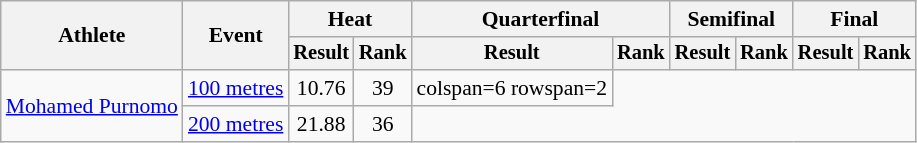<table class=wikitable style=font-size:90%>
<tr>
<th rowspan=2>Athlete</th>
<th rowspan=2>Event</th>
<th colspan=2>Heat</th>
<th colspan=2>Quarterfinal</th>
<th colspan=2>Semifinal</th>
<th colspan=2>Final</th>
</tr>
<tr style=font-size:95%>
<th>Result</th>
<th>Rank</th>
<th>Result</th>
<th>Rank</th>
<th>Result</th>
<th>Rank</th>
<th>Result</th>
<th>Rank</th>
</tr>
<tr align=center>
<td align=left rowspan=2><a href='#'>Mohamed Purnomo</a></td>
<td align=left><a href='#'>100 metres</a></td>
<td>10.76</td>
<td>39</td>
<td>colspan=6 rowspan=2 </td>
</tr>
<tr align=center>
<td align=left><a href='#'>200 metres</a></td>
<td>21.88</td>
<td>36</td>
</tr>
</table>
